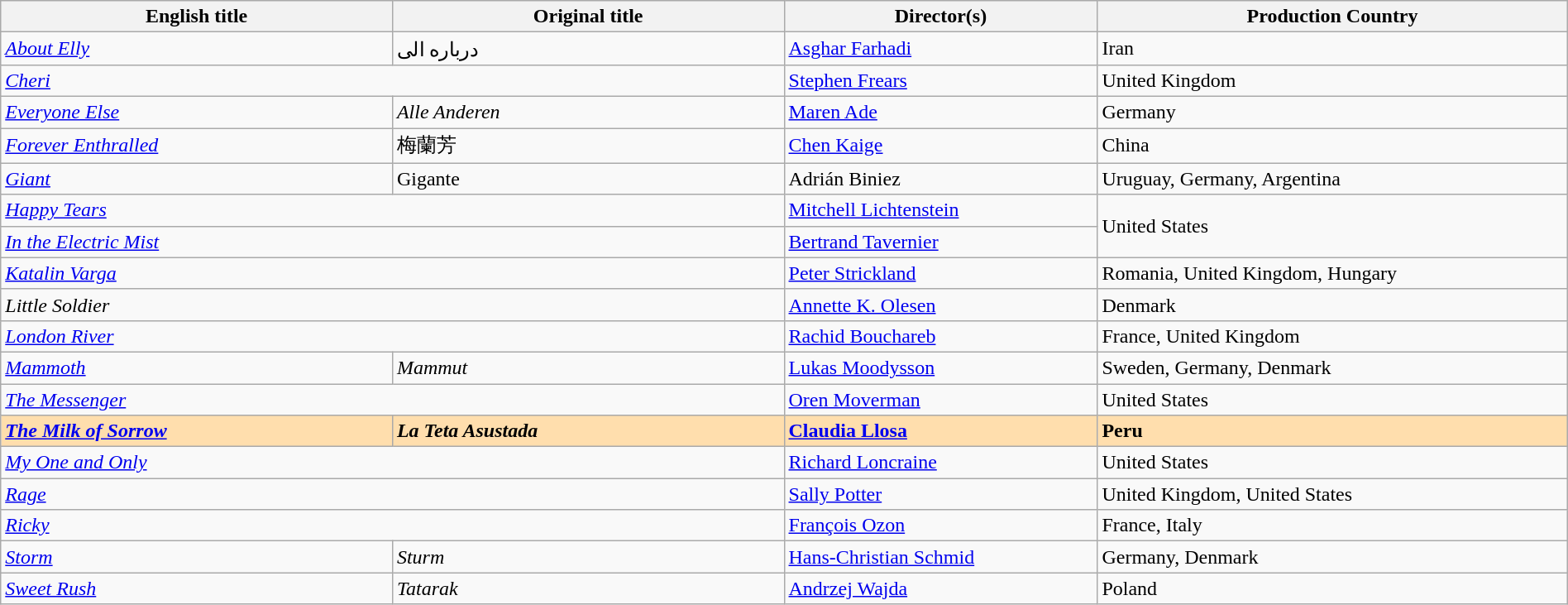<table class="wikitable" style="width:100%; margin-bottom:4px">
<tr>
<th width="25%">English title</th>
<th width="25%">Original title</th>
<th width="20%">Director(s)</th>
<th width="30%">Production Country</th>
</tr>
<tr>
<td><em><a href='#'>About Elly</a></em></td>
<td>درباره الی</td>
<td><a href='#'>Asghar Farhadi</a></td>
<td>Iran</td>
</tr>
<tr>
<td colspan="2"><em><a href='#'>Cheri</a></em></td>
<td><a href='#'>Stephen Frears</a></td>
<td>United Kingdom</td>
</tr>
<tr>
<td><em><a href='#'>Everyone Else</a></em></td>
<td><em>Alle Anderen</em></td>
<td><a href='#'>Maren Ade</a></td>
<td>Germany</td>
</tr>
<tr>
<td><em><a href='#'>Forever Enthralled</a></em></td>
<td>梅蘭芳</td>
<td><a href='#'>Chen Kaige</a></td>
<td>China</td>
</tr>
<tr>
<td><em><a href='#'>Giant</a></em></td>
<td>Gigante</td>
<td>Adrián Biniez</td>
<td>Uruguay, Germany, Argentina</td>
</tr>
<tr>
<td colspan="2"><em><a href='#'>Happy Tears</a></em></td>
<td><a href='#'>Mitchell Lichtenstein</a></td>
<td rowspan="2">United States</td>
</tr>
<tr>
<td colspan="2"><em><a href='#'>In the Electric Mist</a></em></td>
<td><a href='#'>Bertrand Tavernier</a></td>
</tr>
<tr>
<td colspan="2"><em><a href='#'>Katalin Varga</a></em></td>
<td><a href='#'>Peter Strickland</a></td>
<td>Romania, United Kingdom, Hungary</td>
</tr>
<tr>
<td colspan="2"><em>Little Soldier</em></td>
<td><a href='#'>Annette K. Olesen</a></td>
<td>Denmark</td>
</tr>
<tr>
<td colspan="2"><em><a href='#'>London River</a></em></td>
<td><a href='#'>Rachid Bouchareb</a></td>
<td>France, United Kingdom</td>
</tr>
<tr>
<td><em><a href='#'>Mammoth</a></em></td>
<td><em>Mammut</em></td>
<td><a href='#'>Lukas Moodysson</a></td>
<td>Sweden, Germany, Denmark</td>
</tr>
<tr>
<td colspan="2"><em><a href='#'>The Messenger</a></em></td>
<td><a href='#'>Oren Moverman</a></td>
<td>United States</td>
</tr>
<tr style="background:#FFDEAD;">
<td><strong><em><a href='#'>The Milk of Sorrow</a></em></strong></td>
<td><strong><em>La Teta Asustada</em></strong></td>
<td><strong><a href='#'>Claudia Llosa</a></strong></td>
<td><strong>Peru</strong></td>
</tr>
<tr>
<td colspan="2"><em><a href='#'>My One and Only</a></em></td>
<td><a href='#'>Richard Loncraine</a></td>
<td>United States</td>
</tr>
<tr>
<td colspan="2"><em><a href='#'>Rage</a></em></td>
<td><a href='#'>Sally Potter</a></td>
<td>United Kingdom, United States</td>
</tr>
<tr>
<td colspan="2"><em><a href='#'>Ricky</a></em></td>
<td><a href='#'>François Ozon</a></td>
<td>France, Italy</td>
</tr>
<tr>
<td><em><a href='#'>Storm</a></em></td>
<td><em>Sturm</em></td>
<td><a href='#'>Hans-Christian Schmid</a></td>
<td>Germany, Denmark</td>
</tr>
<tr>
<td><em><a href='#'>Sweet Rush</a></em></td>
<td><em>Tatarak</em></td>
<td><a href='#'>Andrzej Wajda</a></td>
<td>Poland</td>
</tr>
</table>
